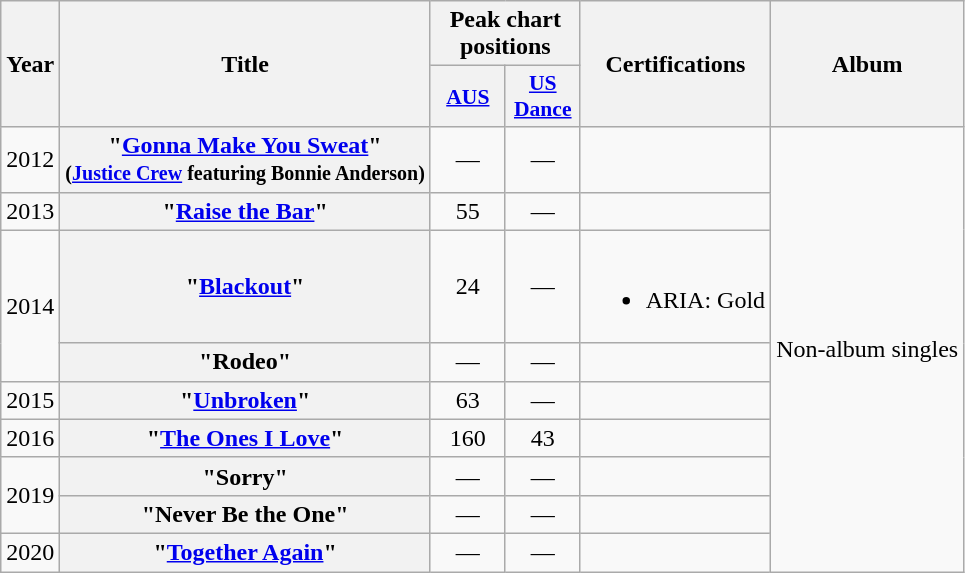<table class="wikitable plainrowheaders" style="text-align:center;">
<tr>
<th scope="col" rowspan="2">Year</th>
<th scope="col" rowspan="2">Title</th>
<th scope="col" colspan="2">Peak chart<br>positions</th>
<th scope="col" rowspan="2">Certifications</th>
<th scope="col" rowspan="2">Album</th>
</tr>
<tr>
<th style="width:3em; font-size:90%"><a href='#'>AUS</a><br></th>
<th style="width:3em; font-size:90%"><a href='#'>US Dance</a><br></th>
</tr>
<tr>
<td>2012</td>
<th scope="row">"<a href='#'>Gonna Make You Sweat</a>"<br><small>(<a href='#'>Justice Crew</a> featuring Bonnie Anderson)</small><br></th>
<td align="center">—</td>
<td>—</td>
<td></td>
<td rowspan="9">Non-album singles</td>
</tr>
<tr>
<td>2013</td>
<th scope="row">"<a href='#'>Raise the Bar</a>"</th>
<td align="center">55</td>
<td>—</td>
<td></td>
</tr>
<tr>
<td rowspan="2">2014</td>
<th scope="row">"<a href='#'>Blackout</a>"</th>
<td align="center">24</td>
<td>—</td>
<td><br><ul><li>ARIA: Gold</li></ul></td>
</tr>
<tr>
<th scope="row">"Rodeo"</th>
<td align="center">—</td>
<td>—</td>
<td></td>
</tr>
<tr>
<td>2015</td>
<th scope="row">"<a href='#'>Unbroken</a>"</th>
<td align="center">63</td>
<td>—</td>
<td></td>
</tr>
<tr>
<td>2016</td>
<th scope="row">"<a href='#'>The Ones I Love</a>"</th>
<td align="center">160</td>
<td>43</td>
<td></td>
</tr>
<tr>
<td rowspan="2">2019</td>
<th scope="row">"Sorry"</th>
<td align="center">—</td>
<td>—</td>
<td></td>
</tr>
<tr>
<th scope="row">"Never Be the One"</th>
<td align="center">—</td>
<td>—</td>
<td></td>
</tr>
<tr>
<td>2020</td>
<th scope="row">"<a href='#'>Together Again</a>" <br> </th>
<td align="center">—</td>
<td>—</td>
<td></td>
</tr>
</table>
